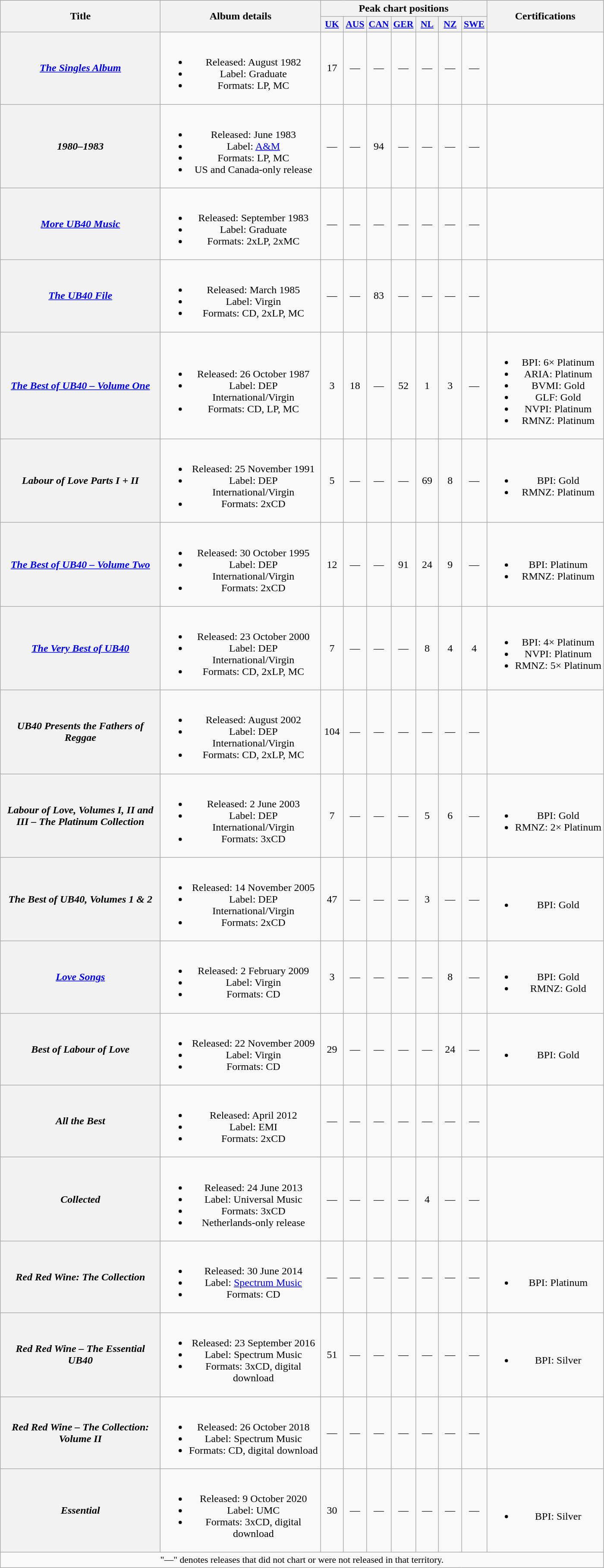<table class="wikitable plainrowheaders" style="text-align:center;">
<tr>
<th rowspan="2" scope="col" style="width:15em;">Title</th>
<th rowspan="2" scope="col" style="width:15em;">Album details</th>
<th colspan="7">Peak chart positions</th>
<th rowspan="2">Certifications</th>
</tr>
<tr>
<th scope="col" style="width:2em;font-size:90%;"><a href='#'>UK</a><br></th>
<th scope="col" style="width:2em;font-size:90%;"><a href='#'>AUS</a><br></th>
<th scope="col" style="width:2em;font-size:90%;"><a href='#'>CAN</a><br></th>
<th scope="col" style="width:2em;font-size:90%;"><a href='#'>GER</a><br></th>
<th scope="col" style="width:2em;font-size:90%;"><a href='#'>NL</a><br></th>
<th scope="col" style="width:2em;font-size:90%;"><a href='#'>NZ</a><br></th>
<th scope="col" style="width:2em;font-size:90%;"><a href='#'>SWE</a><br></th>
</tr>
<tr>
<th scope="row"><em><a href='#'>The Singles Album</a></em></th>
<td><br><ul><li>Released: August 1982</li><li>Label: Graduate</li><li>Formats: LP, MC</li></ul></td>
<td>17</td>
<td>—</td>
<td>—</td>
<td>—</td>
<td>—</td>
<td>—</td>
<td>—</td>
<td></td>
</tr>
<tr>
<th scope="row"><em>1980–1983</em></th>
<td><br><ul><li>Released: June 1983</li><li>Label: <a href='#'>A&M</a></li><li>Formats: LP, MC</li><li>US and Canada-only release</li></ul></td>
<td>—</td>
<td>—</td>
<td>94</td>
<td>—</td>
<td>—</td>
<td>—</td>
<td>—</td>
<td></td>
</tr>
<tr>
<th scope="row"><em><a href='#'>More UB40 Music</a></em></th>
<td><br><ul><li>Released: September 1983</li><li>Label: Graduate</li><li>Formats: 2xLP, 2xMC</li></ul></td>
<td>—</td>
<td>—</td>
<td>—</td>
<td>—</td>
<td>—</td>
<td>—</td>
<td>—</td>
<td></td>
</tr>
<tr>
<th scope="row"><em><a href='#'>The UB40 File</a></em></th>
<td><br><ul><li>Released: March 1985</li><li>Label: Virgin</li><li>Formats: CD, 2xLP, MC</li></ul></td>
<td>—</td>
<td>—</td>
<td>83</td>
<td>—</td>
<td>—</td>
<td>—</td>
<td>—</td>
<td></td>
</tr>
<tr>
<th scope="row"><em><a href='#'>The Best of UB40 – Volume One</a></em></th>
<td><br><ul><li>Released: 26 October 1987</li><li>Label: DEP International/Virgin</li><li>Formats: CD, LP, MC</li></ul></td>
<td>3</td>
<td>18</td>
<td>—</td>
<td>52</td>
<td>1</td>
<td>3</td>
<td>—</td>
<td><br><ul><li>BPI: 6× Platinum</li><li>ARIA: Platinum</li><li>BVMI: Gold</li><li>GLF: Gold</li><li>NVPI: Platinum</li><li>RMNZ: Platinum</li></ul></td>
</tr>
<tr>
<th scope="row"><em>Labour of Love Parts I + II</em></th>
<td><br><ul><li>Released: 25 November 1991</li><li>Label: DEP International/Virgin</li><li>Formats: 2xCD</li></ul></td>
<td>5</td>
<td>—</td>
<td>—</td>
<td>—</td>
<td>69</td>
<td>8</td>
<td>—</td>
<td><br><ul><li>BPI: Gold</li><li>RMNZ: Platinum</li></ul></td>
</tr>
<tr>
<th scope="row"><em><a href='#'>The Best of UB40 – Volume Two</a></em></th>
<td><br><ul><li>Released: 30 October 1995</li><li>Label: DEP International/Virgin</li><li>Formats: 2xCD</li></ul></td>
<td>12</td>
<td>—</td>
<td>—</td>
<td>91</td>
<td>24</td>
<td>9</td>
<td>—</td>
<td><br><ul><li>BPI: Platinum</li><li>RMNZ: Platinum</li></ul></td>
</tr>
<tr>
<th scope="row"><em><a href='#'>The Very Best of UB40</a></em></th>
<td><br><ul><li>Released: 23 October 2000</li><li>Label: DEP International/Virgin</li><li>Formats: CD, 2xLP, MC</li></ul></td>
<td>7</td>
<td>—</td>
<td>—</td>
<td>—</td>
<td>8</td>
<td>4</td>
<td>4</td>
<td><br><ul><li>BPI: 4× Platinum</li><li>NVPI: Platinum</li><li>RMNZ: 5× Platinum</li></ul></td>
</tr>
<tr>
<th scope="row"><em>UB40 Presents the Fathers of Reggae</em></th>
<td><br><ul><li>Released: August 2002</li><li>Label: DEP International/Virgin</li><li>Formats: CD, 2xLP, MC</li></ul></td>
<td>104</td>
<td>—</td>
<td>—</td>
<td>—</td>
<td>—</td>
<td>—</td>
<td>—</td>
<td></td>
</tr>
<tr>
<th scope="row"><em>Labour of Love, Volumes I, II and III – The Platinum Collection</em></th>
<td><br><ul><li>Released: 2 June 2003</li><li>Label: DEP International/Virgin</li><li>Formats: 3xCD</li></ul></td>
<td>7</td>
<td>—</td>
<td>—</td>
<td>—</td>
<td>5</td>
<td>6</td>
<td>—</td>
<td><br><ul><li>BPI: Gold</li><li>RMNZ: 2× Platinum</li></ul></td>
</tr>
<tr>
<th scope="row"><em>The Best of UB40, Volumes 1 & 2</em></th>
<td><br><ul><li>Released: 14 November 2005</li><li>Label: DEP International/Virgin</li><li>Formats: 2xCD</li></ul></td>
<td>47</td>
<td>—</td>
<td>—</td>
<td>—</td>
<td>3</td>
<td>—</td>
<td>—</td>
<td><br><ul><li>BPI: Gold</li></ul></td>
</tr>
<tr>
<th scope="row"><em><a href='#'>Love Songs</a></em></th>
<td><br><ul><li>Released: 2 February 2009</li><li>Label: Virgin</li><li>Formats: CD</li></ul></td>
<td>3</td>
<td>—</td>
<td>—</td>
<td>—</td>
<td>—</td>
<td>8</td>
<td>—</td>
<td><br><ul><li>BPI: Gold</li><li>RMNZ: Gold</li></ul></td>
</tr>
<tr>
<th scope="row"><em>Best of Labour of Love</em></th>
<td><br><ul><li>Released: 22 November 2009</li><li>Label: Virgin</li><li>Formats: CD</li></ul></td>
<td>29</td>
<td>—</td>
<td>—</td>
<td>—</td>
<td>—</td>
<td>24</td>
<td>—</td>
<td><br><ul><li>BPI: Gold</li></ul></td>
</tr>
<tr>
<th scope="row"><em>All the Best</em></th>
<td><br><ul><li>Released: April 2012</li><li>Label: EMI</li><li>Formats: 2xCD</li></ul></td>
<td>—</td>
<td>—</td>
<td>—</td>
<td>—</td>
<td>—</td>
<td>—</td>
<td>—</td>
<td></td>
</tr>
<tr>
<th scope="row"><em>Collected</em></th>
<td><br><ul><li>Released: 24 June 2013</li><li>Label: Universal Music</li><li>Formats: 3xCD</li><li>Netherlands-only release</li></ul></td>
<td>—</td>
<td>—</td>
<td>—</td>
<td>—</td>
<td>4</td>
<td>—</td>
<td>—</td>
<td></td>
</tr>
<tr>
<th scope="row"><em>Red Red Wine: The Collection</em></th>
<td><br><ul><li>Released: 30 June 2014</li><li>Label: <a href='#'>Spectrum Music</a></li><li>Formats: CD</li></ul></td>
<td>—</td>
<td>—</td>
<td>—</td>
<td>—</td>
<td>—</td>
<td>—</td>
<td>—</td>
<td><br><ul><li>BPI: Platinum</li></ul></td>
</tr>
<tr>
<th scope="row"><em>Red Red Wine – The Essential UB40</em></th>
<td><br><ul><li>Released: 23 September 2016</li><li>Label: Spectrum Music</li><li>Formats: 3xCD, digital download</li></ul></td>
<td>51</td>
<td>—</td>
<td>—</td>
<td>—</td>
<td>—</td>
<td>—</td>
<td>—</td>
<td><br><ul><li>BPI: Silver</li></ul></td>
</tr>
<tr>
<th scope="row"><em>Red Red Wine – The Collection: Volume II</em></th>
<td><br><ul><li>Released: 26 October 2018</li><li>Label: Spectrum Music</li><li>Formats: CD, digital download</li></ul></td>
<td>—</td>
<td>—</td>
<td>—</td>
<td>—</td>
<td>—</td>
<td>—</td>
<td>—</td>
<td></td>
</tr>
<tr>
<th scope="row"><em>Essential</em></th>
<td><br><ul><li>Released: 9 October 2020</li><li>Label: UMC</li><li>Formats: 3xCD, digital download</li></ul></td>
<td>30</td>
<td>—</td>
<td>—</td>
<td>—</td>
<td>—</td>
<td>—</td>
<td>—</td>
<td><br><ul><li>BPI: Silver</li></ul></td>
</tr>
<tr>
<td colspan="10" style="font-size:90%">"—" denotes releases that did not chart or were not released in that territory.</td>
</tr>
</table>
